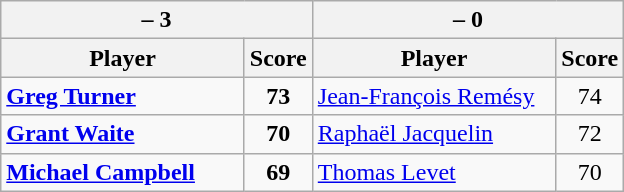<table class=wikitable>
<tr>
<th colspan=2> – 3</th>
<th colspan=2> – 0</th>
</tr>
<tr>
<th width=155>Player</th>
<th>Score</th>
<th width=155>Player</th>
<th>Score</th>
</tr>
<tr>
<td><strong><a href='#'>Greg Turner</a></strong></td>
<td align=center><strong>73</strong></td>
<td><a href='#'>Jean-François Remésy</a></td>
<td align=center>74</td>
</tr>
<tr>
<td><strong><a href='#'>Grant Waite</a></strong></td>
<td align=center><strong>70</strong></td>
<td><a href='#'>Raphaël Jacquelin</a></td>
<td align=center>72</td>
</tr>
<tr>
<td><strong><a href='#'>Michael Campbell</a></strong></td>
<td align=center><strong>69</strong></td>
<td><a href='#'>Thomas Levet</a></td>
<td align=center>70</td>
</tr>
</table>
